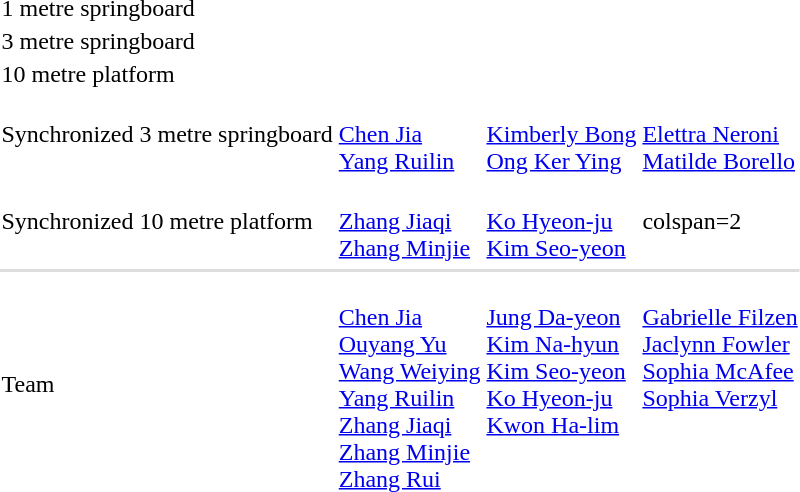<table>
<tr>
<td>1 metre springboard<br></td>
<td></td>
<td></td>
<td></td>
</tr>
<tr>
<td>3 metre springboard<br></td>
<td></td>
<td></td>
<td></td>
</tr>
<tr>
<td>10 metre platform<br></td>
<td></td>
<td></td>
<td></td>
</tr>
<tr>
<td>Synchronized 3 metre springboard<br></td>
<td><br><a href='#'>Chen Jia</a><br><a href='#'>Yang Ruilin</a></td>
<td><br><a href='#'>Kimberly Bong</a><br><a href='#'>Ong Ker Ying</a></td>
<td><br><a href='#'>Elettra Neroni</a><br><a href='#'>Matilde Borello</a></td>
</tr>
<tr>
<td>Synchronized 10 metre platform<br></td>
<td><br><a href='#'>Zhang Jiaqi</a><br><a href='#'>Zhang Minjie</a></td>
<td><br><a href='#'>Ko Hyeon-ju</a><br><a href='#'>Kim Seo-yeon</a></td>
<td>colspan=2 </td>
</tr>
<tr>
</tr>
<tr bgcolor=#DDDDDD>
<td colspan=4></td>
</tr>
<tr>
<td>Team<br></td>
<td valign=top><br><a href='#'>Chen Jia</a><br><a href='#'>Ouyang Yu</a><br><a href='#'>Wang Weiying</a><br><a href='#'>Yang Ruilin</a><br><a href='#'>Zhang Jiaqi</a><br><a href='#'>Zhang Minjie</a><br><a href='#'>Zhang Rui</a></td>
<td valign=top><br><a href='#'>Jung Da-yeon</a><br><a href='#'>Kim Na-hyun</a><br><a href='#'>Kim Seo-yeon</a><br><a href='#'>Ko Hyeon-ju</a><br><a href='#'>Kwon Ha-lim</a></td>
<td valign=top><br><a href='#'>Gabrielle Filzen</a><br><a href='#'>Jaclynn Fowler</a><br><a href='#'>Sophia McAfee</a><br><a href='#'>Sophia Verzyl</a></td>
</tr>
</table>
